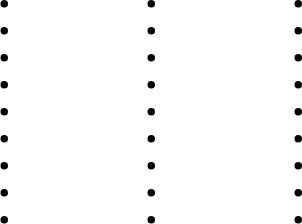<table>
<tr>
<td><br><ul><li></li><li></li><li></li><li></li><li></li><li></li><li></li><li></li><li></li></ul></td>
<td width=50></td>
<td valign=top><br><ul><li></li><li></li><li></li><li></li><li></li><li></li><li></li><li></li><li></li></ul></td>
<td width=50></td>
<td valign=top><br><ul><li></li><li></li><li></li><li></li><li></li><li></li><li></li><li></li><li></li></ul></td>
</tr>
</table>
